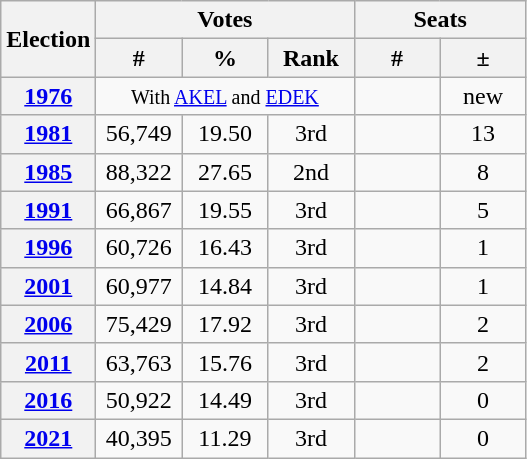<table class=wikitable style="text-align:center">
<tr>
<th rowspan=2>Election</th>
<th colspan=3>Votes</th>
<th colspan=2>Seats</th>
</tr>
<tr>
<th style="width:50px">#</th>
<th style="width:50px">%</th>
<th style="width:50px">Rank</th>
<th style="width:50px">#</th>
<th style="width:50px">±</th>
</tr>
<tr>
<th><a href='#'>1976</a></th>
<td colspan=3><small>With <a href='#'>AKEL</a> and <a href='#'>EDEK</a></small></td>
<td style="text-align:right;"></td>
<td>new</td>
</tr>
<tr>
<th><a href='#'>1981</a></th>
<td>56,749</td>
<td>19.50</td>
<td>3rd</td>
<td style="text-align:right;"></td>
<td> 13</td>
</tr>
<tr>
<th><a href='#'>1985</a></th>
<td>88,322</td>
<td>27.65</td>
<td>2nd</td>
<td style="text-align:right;"></td>
<td> 8</td>
</tr>
<tr>
<th><a href='#'>1991</a></th>
<td>66,867</td>
<td>19.55</td>
<td>3rd</td>
<td style="text-align:right;"></td>
<td> 5</td>
</tr>
<tr>
<th><a href='#'>1996</a></th>
<td>60,726</td>
<td>16.43</td>
<td>3rd</td>
<td style="text-align:right;"></td>
<td> 1</td>
</tr>
<tr>
<th><a href='#'>2001</a></th>
<td>60,977</td>
<td>14.84</td>
<td>3rd</td>
<td style="text-align:right;"></td>
<td> 1</td>
</tr>
<tr>
<th><a href='#'>2006</a></th>
<td>75,429</td>
<td>17.92</td>
<td>3rd</td>
<td style="text-align:right;"></td>
<td> 2</td>
</tr>
<tr>
<th><a href='#'>2011</a></th>
<td>63,763</td>
<td>15.76</td>
<td>3rd</td>
<td style="text-align:right;"></td>
<td> 2</td>
</tr>
<tr>
<th><a href='#'>2016</a></th>
<td>50,922</td>
<td>14.49</td>
<td>3rd</td>
<td style="text-align:right;"></td>
<td> 0</td>
</tr>
<tr>
<th><a href='#'>2021</a></th>
<td>40,395</td>
<td>11.29</td>
<td>3rd</td>
<td style="text-align:right;"></td>
<td> 0</td>
</tr>
</table>
